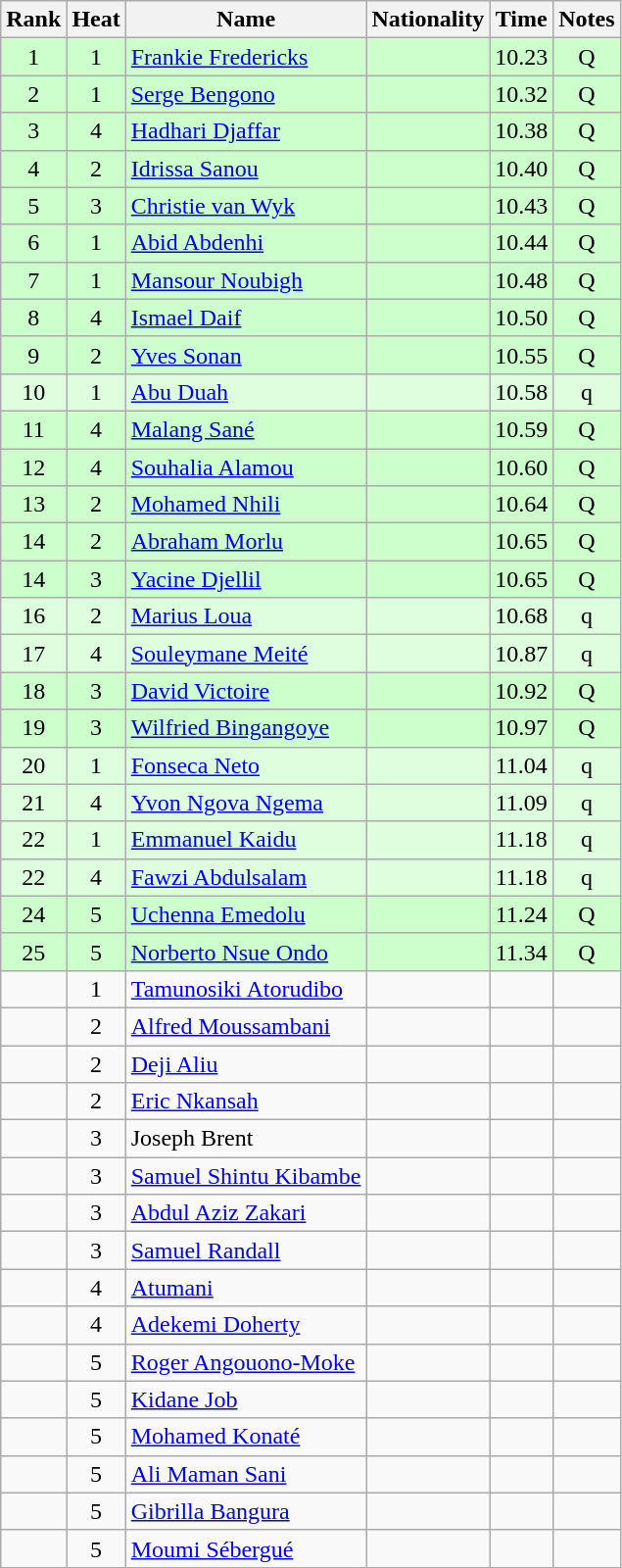<table class="wikitable sortable" style="text-align:center">
<tr>
<th>Rank</th>
<th>Heat</th>
<th>Name</th>
<th>Nationality</th>
<th>Time</th>
<th>Notes</th>
</tr>
<tr bgcolor=ccffcc>
<td>1</td>
<td>1</td>
<td align=left><a href='#'>Frankie Fredericks</a></td>
<td align=left></td>
<td>10.23</td>
<td>Q</td>
</tr>
<tr bgcolor=ccffcc>
<td>2</td>
<td>1</td>
<td align=left><a href='#'>Serge Bengono</a></td>
<td align=left></td>
<td>10.32</td>
<td>Q</td>
</tr>
<tr bgcolor=ccffcc>
<td>3</td>
<td>4</td>
<td align=left><a href='#'>Hadhari Djaffar</a></td>
<td align=left></td>
<td>10.38</td>
<td>Q</td>
</tr>
<tr bgcolor=ccffcc>
<td>4</td>
<td>2</td>
<td align=left><a href='#'>Idrissa Sanou</a></td>
<td align=left></td>
<td>10.40</td>
<td>Q</td>
</tr>
<tr bgcolor=ccffcc>
<td>5</td>
<td>3</td>
<td align=left><a href='#'>Christie van Wyk</a></td>
<td align=left></td>
<td>10.43</td>
<td>Q</td>
</tr>
<tr bgcolor=ccffcc>
<td>6</td>
<td>1</td>
<td align=left><a href='#'>Abid Abdenhi</a></td>
<td align=left></td>
<td>10.44</td>
<td>Q</td>
</tr>
<tr bgcolor=ccffcc>
<td>7</td>
<td>1</td>
<td align=left><a href='#'>Mansour Noubigh</a></td>
<td align=left></td>
<td>10.48</td>
<td>Q</td>
</tr>
<tr bgcolor=ccffcc>
<td>8</td>
<td>4</td>
<td align=left><a href='#'>Ismael Daif</a></td>
<td align=left></td>
<td>10.50</td>
<td>Q</td>
</tr>
<tr bgcolor=ccffcc>
<td>9</td>
<td>2</td>
<td align=left><a href='#'>Yves Sonan</a></td>
<td align=left></td>
<td>10.55</td>
<td>Q</td>
</tr>
<tr bgcolor=ddffdd>
<td>10</td>
<td>1</td>
<td align=left><a href='#'>Abu Duah</a></td>
<td align=left></td>
<td>10.58</td>
<td>q</td>
</tr>
<tr bgcolor=ccffcc>
<td>11</td>
<td>4</td>
<td align=left><a href='#'>Malang Sané</a></td>
<td align=left></td>
<td>10.59</td>
<td>Q</td>
</tr>
<tr bgcolor=ccffcc>
<td>12</td>
<td>4</td>
<td align=left><a href='#'>Souhalia Alamou</a></td>
<td align=left></td>
<td>10.60</td>
<td>Q</td>
</tr>
<tr bgcolor=ccffcc>
<td>13</td>
<td>2</td>
<td align=left><a href='#'>Mohamed Nhili</a></td>
<td align=left></td>
<td>10.64</td>
<td>Q</td>
</tr>
<tr bgcolor=ccffcc>
<td>14</td>
<td>2</td>
<td align=left><a href='#'>Abraham Morlu</a></td>
<td align=left></td>
<td>10.65</td>
<td>Q</td>
</tr>
<tr bgcolor=ccffcc>
<td>14</td>
<td>3</td>
<td align=left><a href='#'>Yacine Djellil</a></td>
<td align=left></td>
<td>10.65</td>
<td>Q</td>
</tr>
<tr bgcolor=ddffdd>
<td>16</td>
<td>2</td>
<td align=left><a href='#'>Marius Loua</a></td>
<td align=left></td>
<td>10.68</td>
<td>q</td>
</tr>
<tr bgcolor=ddffdd>
<td>17</td>
<td>4</td>
<td align=left><a href='#'>Souleymane Meité</a></td>
<td align=left></td>
<td>10.87</td>
<td>q</td>
</tr>
<tr bgcolor=ccffcc>
<td>18</td>
<td>3</td>
<td align=left><a href='#'>David Victoire</a></td>
<td align=left></td>
<td>10.92</td>
<td>Q</td>
</tr>
<tr bgcolor=ccffcc>
<td>19</td>
<td>3</td>
<td align=left><a href='#'>Wilfried Bingangoye</a></td>
<td align=left></td>
<td>10.97</td>
<td>Q</td>
</tr>
<tr bgcolor=ddffdd>
<td>20</td>
<td>1</td>
<td align=left><a href='#'>Fonseca Neto</a></td>
<td align=left></td>
<td>11.04</td>
<td>q</td>
</tr>
<tr bgcolor=ddffdd>
<td>21</td>
<td>4</td>
<td align=left><a href='#'>Yvon Ngova Ngema</a></td>
<td align=left></td>
<td>11.09</td>
<td>q</td>
</tr>
<tr bgcolor=ddffdd>
<td>22</td>
<td>1</td>
<td align=left><a href='#'>Emmanuel Kaidu</a></td>
<td align=left></td>
<td>11.18</td>
<td>q</td>
</tr>
<tr bgcolor=ddffdd>
<td>22</td>
<td>4</td>
<td align=left><a href='#'>Fawzi Abdulsalam</a></td>
<td align=left></td>
<td>11.18</td>
<td>q</td>
</tr>
<tr bgcolor=ccffcc>
<td>24</td>
<td>5</td>
<td align=left><a href='#'>Uchenna Emedolu</a></td>
<td align=left></td>
<td>11.24</td>
<td>Q</td>
</tr>
<tr bgcolor=ccffcc>
<td>25</td>
<td>5</td>
<td align=left><a href='#'>Norberto Nsue Ondo</a></td>
<td align=left></td>
<td>11.34</td>
<td>Q</td>
</tr>
<tr>
<td></td>
<td>1</td>
<td align=left><a href='#'>Tamunosiki Atorudibo</a></td>
<td align=left></td>
<td></td>
<td></td>
</tr>
<tr>
<td></td>
<td>2</td>
<td align=left><a href='#'>Alfred Moussambani</a></td>
<td align=left></td>
<td></td>
<td></td>
</tr>
<tr>
<td></td>
<td>2</td>
<td align=left><a href='#'>Deji Aliu</a></td>
<td align=left></td>
<td></td>
<td></td>
</tr>
<tr>
<td></td>
<td>2</td>
<td align=left><a href='#'>Eric Nkansah</a></td>
<td align=left></td>
<td></td>
<td></td>
</tr>
<tr>
<td></td>
<td>3</td>
<td align=left>Joseph Brent</td>
<td align=left></td>
<td></td>
<td></td>
</tr>
<tr>
<td></td>
<td>3</td>
<td align=left><a href='#'>Samuel Shintu Kibambe</a></td>
<td align=left></td>
<td></td>
<td></td>
</tr>
<tr>
<td></td>
<td>3</td>
<td align=left><a href='#'>Abdul Aziz Zakari</a></td>
<td align=left></td>
<td></td>
<td></td>
</tr>
<tr>
<td></td>
<td>3</td>
<td align=left><a href='#'>Samuel Randall</a></td>
<td align=left></td>
<td></td>
<td></td>
</tr>
<tr>
<td></td>
<td>4</td>
<td align=left><a href='#'>Atumani</a></td>
<td align=left></td>
<td></td>
<td></td>
</tr>
<tr>
<td></td>
<td>4</td>
<td align=left><a href='#'>Adekemi Doherty</a></td>
<td align=left></td>
<td></td>
<td></td>
</tr>
<tr>
<td></td>
<td>5</td>
<td align=left><a href='#'>Roger Angouono-Moke</a></td>
<td align=left></td>
<td></td>
<td></td>
</tr>
<tr>
<td></td>
<td>5</td>
<td align=left><a href='#'>Kidane Job</a></td>
<td align=left></td>
<td></td>
<td></td>
</tr>
<tr>
<td></td>
<td>5</td>
<td align=left><a href='#'>Mohamed Konaté</a></td>
<td align=left></td>
<td></td>
<td></td>
</tr>
<tr>
<td></td>
<td>5</td>
<td align=left><a href='#'>Ali Maman Sani</a></td>
<td align=left></td>
<td></td>
<td></td>
</tr>
<tr>
<td></td>
<td>5</td>
<td align=left><a href='#'>Gibrilla Bangura</a></td>
<td align=left></td>
<td></td>
<td></td>
</tr>
<tr>
<td></td>
<td>5</td>
<td align=left><a href='#'>Moumi Sébergué</a></td>
<td align=left></td>
<td></td>
<td></td>
</tr>
</table>
